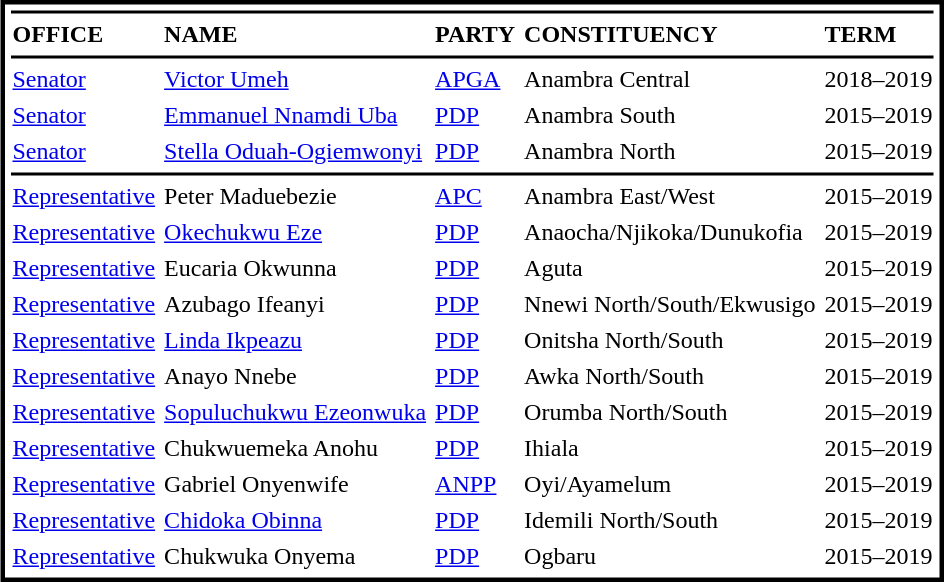<table cellpadding=1 cellspacing=4 style="margin:3px; border:3px solid #000000;">
<tr>
<td bgcolor=#000000 colspan=5></td>
</tr>
<tr>
<td><strong>OFFICE</strong></td>
<td><strong>NAME</strong></td>
<td><strong>PARTY</strong></td>
<td><strong>CONSTITUENCY</strong></td>
<td><strong>TERM</strong></td>
</tr>
<tr>
<td bgcolor=#000000 colspan=5></td>
</tr>
<tr>
<td><a href='#'>Senator</a></td>
<td><a href='#'>Victor Umeh</a></td>
<td><a href='#'>APGA</a></td>
<td>Anambra Central</td>
<td>2018–2019</td>
</tr>
<tr>
<td><a href='#'>Senator</a></td>
<td><a href='#'>Emmanuel Nnamdi Uba</a></td>
<td><a href='#'>PDP</a></td>
<td>Anambra South</td>
<td>2015–2019</td>
</tr>
<tr>
<td><a href='#'>Senator</a></td>
<td><a href='#'>Stella Oduah-Ogiemwonyi</a></td>
<td><a href='#'>PDP</a></td>
<td>Anambra North</td>
<td>2015–2019</td>
</tr>
<tr>
<td bgcolor=#000000 colspan=5></td>
</tr>
<tr>
<td><a href='#'>Representative</a></td>
<td>Peter Maduebezie</td>
<td><a href='#'>APC</a></td>
<td>Anambra East/West</td>
<td>2015–2019</td>
</tr>
<tr>
<td><a href='#'>Representative</a></td>
<td><a href='#'>Okechukwu Eze</a></td>
<td><a href='#'>PDP</a></td>
<td>Anaocha/Njikoka/Dunukofia</td>
<td>2015–2019</td>
</tr>
<tr>
<td><a href='#'>Representative</a></td>
<td>Eucaria Okwunna</td>
<td><a href='#'>PDP</a></td>
<td>Aguta</td>
<td>2015–2019</td>
</tr>
<tr>
<td><a href='#'>Representative</a></td>
<td>Azubago Ifeanyi</td>
<td><a href='#'>PDP</a></td>
<td>Nnewi North/South/Ekwusigo</td>
<td>2015–2019</td>
</tr>
<tr>
<td><a href='#'>Representative</a></td>
<td><a href='#'>Linda Ikpeazu</a></td>
<td><a href='#'>PDP</a></td>
<td>Onitsha North/South</td>
<td>2015–2019</td>
</tr>
<tr>
<td><a href='#'>Representative</a></td>
<td>Anayo Nnebe</td>
<td><a href='#'>PDP</a></td>
<td>Awka North/South</td>
<td>2015–2019</td>
</tr>
<tr>
<td><a href='#'>Representative</a></td>
<td><a href='#'>Sopuluchukwu Ezeonwuka</a></td>
<td><a href='#'>PDP</a></td>
<td>Orumba North/South</td>
<td>2015–2019</td>
</tr>
<tr>
<td><a href='#'>Representative</a></td>
<td>Chukwuemeka Anohu</td>
<td><a href='#'>PDP</a></td>
<td>Ihiala</td>
<td>2015–2019</td>
</tr>
<tr>
<td><a href='#'>Representative</a></td>
<td>Gabriel Onyenwife</td>
<td><a href='#'>ANPP</a></td>
<td>Oyi/Ayamelum</td>
<td>2015–2019</td>
</tr>
<tr>
<td><a href='#'>Representative</a></td>
<td><a href='#'>Chidoka Obinna</a></td>
<td><a href='#'>PDP</a></td>
<td>Idemili North/South</td>
<td>2015–2019</td>
</tr>
<tr>
<td><a href='#'>Representative</a></td>
<td>Chukwuka Onyema</td>
<td><a href='#'>PDP</a></td>
<td>Ogbaru</td>
<td>2015–2019</td>
</tr>
</table>
